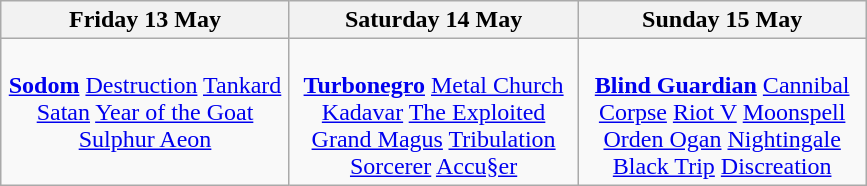<table class="wikitable">
<tr>
<th>Friday 13 May</th>
<th>Saturday 14 May</th>
<th>Sunday 15 May</th>
</tr>
<tr>
<td valign="top" align="center" width=185><br><strong><a href='#'>Sodom</a></strong>
<a href='#'>Destruction</a>
<a href='#'>Tankard</a>
<a href='#'>Satan</a>
<a href='#'>Year of the Goat</a>
<a href='#'>Sulphur Aeon</a></td>
<td valign="top" align="center" width=185><br><strong><a href='#'>Turbonegro</a></strong>
<a href='#'>Metal Church</a>
<a href='#'>Kadavar</a>
<a href='#'>The Exploited</a>
<a href='#'>Grand Magus</a>
<a href='#'>Tribulation</a>
<a href='#'>Sorcerer</a>
<a href='#'>Accu§er</a></td>
<td valign="top" align="center" width=185><br><strong><a href='#'>Blind Guardian</a></strong>
<a href='#'>Cannibal Corpse</a>
<a href='#'>Riot V</a>
<a href='#'>Moonspell</a>
<a href='#'>Orden Ogan</a>
<a href='#'>Nightingale</a>
<a href='#'>Black Trip</a>
<a href='#'>Discreation</a></td>
</tr>
</table>
